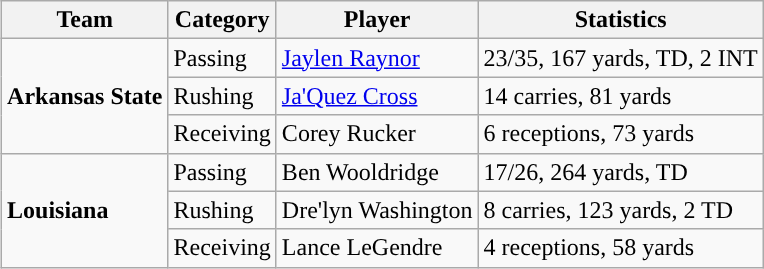<table class="wikitable" style="float: right;">
<tr>
<th>Team</th>
<th>Category</th>
<th>Player</th>
<th>Statistics</th>
</tr>
<tr>
<td rowspan=3><strong>Arkansas State</strong></td>
<td>Passing</td>
<td><a href='#'>Jaylen Raynor</a></td>
<td>23/35, 167 yards, TD, 2 INT</td>
</tr>
<tr>
<td>Rushing</td>
<td><a href='#'>Ja'Quez Cross</a></td>
<td>14 carries, 81 yards</td>
</tr>
<tr>
<td>Receiving</td>
<td>Corey Rucker</td>
<td>6 receptions, 73 yards</td>
</tr>
<tr>
<td rowspan=3><strong>Louisiana</strong></td>
<td>Passing</td>
<td>Ben Wooldridge</td>
<td>17/26, 264 yards, TD</td>
</tr>
<tr>
<td>Rushing</td>
<td>Dre'lyn Washington</td>
<td>8 carries, 123 yards, 2 TD</td>
</tr>
<tr>
<td>Receiving</td>
<td>Lance LeGendre</td>
<td>4 receptions, 58 yards</td>
</tr>
</table>
